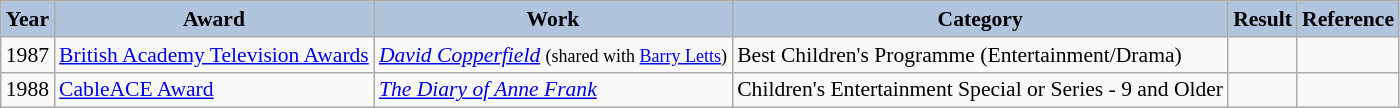<table class="wikitable" style="font-size:90%">
<tr style="text-align:center;">
<th style="background:#B0C4DE;">Year</th>
<th style="background:#B0C4DE;">Award</th>
<th style="background:#B0C4DE;">Work</th>
<th style="background:#B0C4DE;">Category</th>
<th style="background:#B0C4DE;">Result</th>
<th style="background:#B0C4DE;">Reference</th>
</tr>
<tr>
<td>1987</td>
<td><a href='#'>British Academy Television Awards</a></td>
<td><em><a href='#'>David Copperfield</a></em> <small>(shared with <a href='#'>Barry Letts</a>)</small></td>
<td>Best Children's Programme (Entertainment/Drama)</td>
<td></td>
<td></td>
</tr>
<tr>
<td>1988</td>
<td><a href='#'>CableACE Award</a></td>
<td><em><a href='#'>The Diary of Anne Frank</a></em></td>
<td>Children's Entertainment Special or Series - 9 and Older</td>
<td></td>
<td></td>
</tr>
</table>
